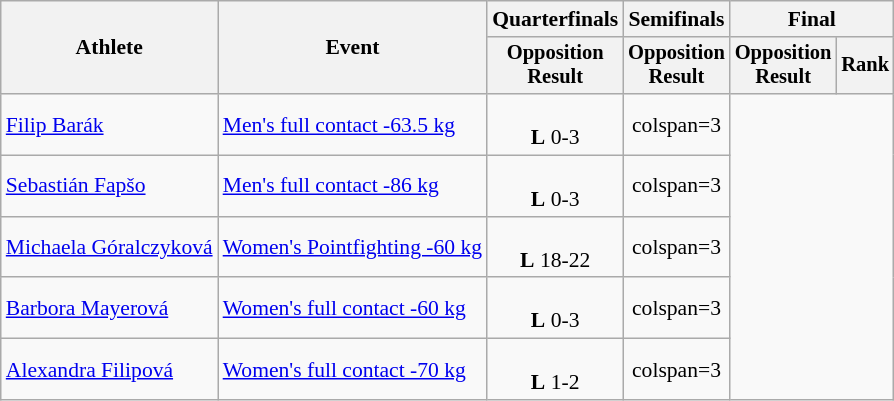<table class="wikitable" style="font-size:90%">
<tr>
<th rowspan="2">Athlete</th>
<th rowspan="2">Event</th>
<th>Quarterfinals</th>
<th>Semifinals</th>
<th colspan=2>Final</th>
</tr>
<tr style="font-size:95%">
<th>Opposition<br>Result</th>
<th>Opposition<br>Result</th>
<th>Opposition<br>Result</th>
<th>Rank</th>
</tr>
<tr align=center>
<td align=left><a href='#'>Filip Barák</a></td>
<td align=left><a href='#'>Men's full contact -63.5 kg</a></td>
<td><br><strong>L</strong> 0-3</td>
<td>colspan=3 </td>
</tr>
<tr align=center>
<td align=left><a href='#'>Sebastián Fapšo</a></td>
<td align=left><a href='#'>Men's full contact -86 kg</a></td>
<td><br><strong>L</strong> 0-3</td>
<td>colspan=3 </td>
</tr>
<tr align=center>
<td align=left><a href='#'>Michaela Góralczyková</a></td>
<td align=left><a href='#'>Women's Pointfighting -60 kg</a></td>
<td><br><strong>L</strong> 18-22</td>
<td>colspan=3 </td>
</tr>
<tr align=center>
<td align=left><a href='#'>Barbora Mayerová</a></td>
<td align=left><a href='#'>Women's full contact -60 kg</a></td>
<td><br><strong>L</strong> 0-3</td>
<td>colspan=3 </td>
</tr>
<tr align=center>
<td align=left><a href='#'>Alexandra Filipová</a></td>
<td align=left><a href='#'>Women's full contact -70 kg</a></td>
<td><br><strong>L</strong> 1-2</td>
<td>colspan=3 </td>
</tr>
</table>
